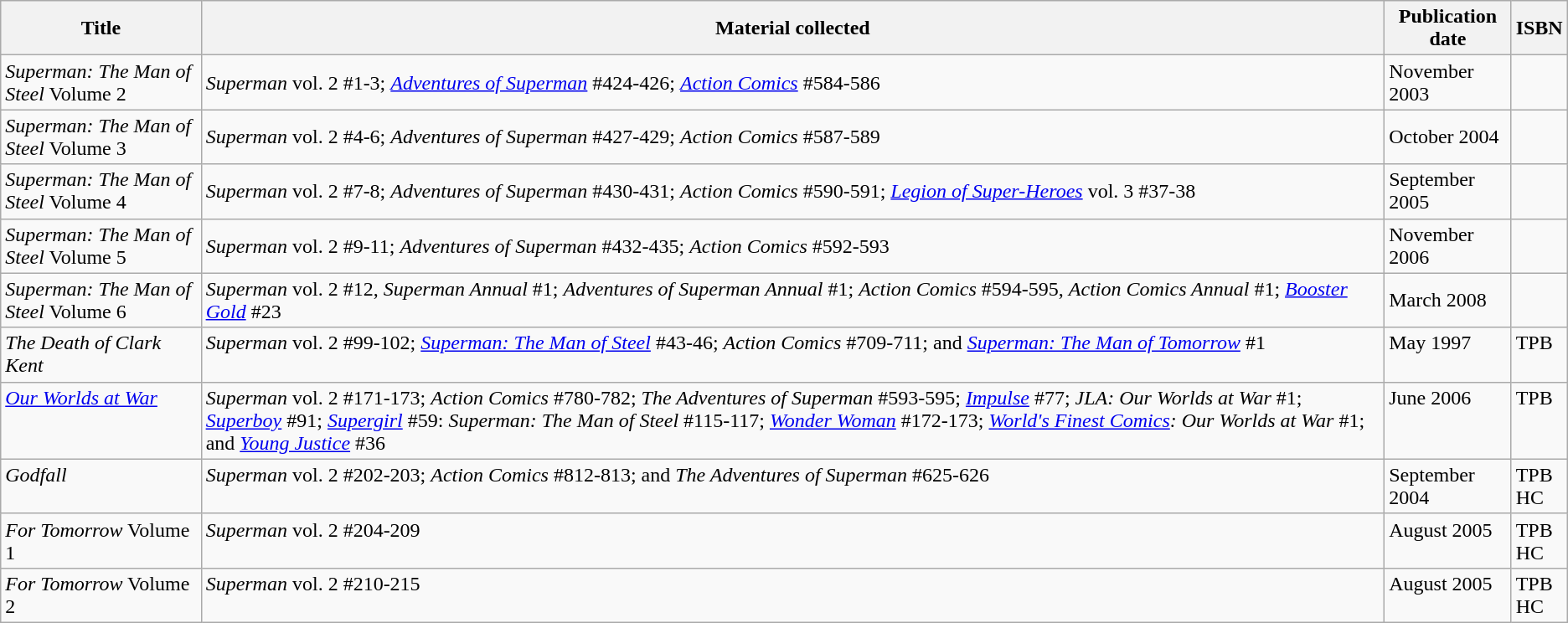<table class="wikitable">
<tr>
<th>Title</th>
<th>Material collected</th>
<th>Publication date</th>
<th>ISBN</th>
</tr>
<tr>
<td valign="top"><em>Superman: The Man of Steel</em> Volume 2</td>
<td><em>Superman</em> vol. 2 #1-3; <em><a href='#'>Adventures of Superman</a></em> #424-426; <em><a href='#'>Action Comics</a></em> #584-586</td>
<td>November 2003</td>
<td></td>
</tr>
<tr>
<td valign="top"><em>Superman: The Man of Steel</em> Volume 3</td>
<td><em>Superman</em> vol. 2 #4-6; <em>Adventures of Superman</em> #427-429; <em>Action Comics</em> #587-589</td>
<td>October 2004</td>
<td></td>
</tr>
<tr>
<td valign="top"><em>Superman: The Man of Steel</em> Volume 4</td>
<td><em>Superman</em> vol. 2 #7-8; <em>Adventures of Superman</em> #430-431; <em>Action Comics</em> #590-591; <em><a href='#'>Legion of Super-Heroes</a></em> vol. 3 #37-38</td>
<td>September 2005</td>
<td></td>
</tr>
<tr>
<td valign="top"><em>Superman: The Man of Steel</em> Volume 5</td>
<td><em>Superman</em> vol. 2 #9-11; <em>Adventures of Superman</em> #432-435; <em>Action Comics</em> #592-593</td>
<td>November 2006</td>
<td></td>
</tr>
<tr>
<td valign="top"><em>Superman: The Man of Steel</em> Volume 6</td>
<td><em>Superman</em> vol. 2 #12, <em>Superman Annual</em> #1; <em>Adventures of Superman Annual</em> #1; <em>Action Comics</em> #594-595, <em>Action Comics Annual</em> #1; <em><a href='#'>Booster Gold</a></em> #23</td>
<td>March 2008</td>
<td></td>
</tr>
<tr>
<td valign="top"><em>The Death of Clark Kent</em></td>
<td valign="top"><em>Superman</em> vol. 2 #99-102; <em><a href='#'>Superman: The Man of Steel</a></em> #43-46; <em>Action Comics</em> #709-711; and <em><a href='#'>Superman: The Man of Tomorrow</a></em> #1</td>
<td valign="top">May 1997</td>
<td valign="top">TPB </td>
</tr>
<tr>
<td valign="top"><em><a href='#'>Our Worlds at War</a></em></td>
<td valign="top"><em>Superman</em> vol. 2 #171-173; <em>Action Comics</em> #780-782; <em>The Adventures of Superman</em> #593-595; <em><a href='#'>Impulse</a></em> #77; <em>JLA: Our Worlds at War</em> #1; <em><a href='#'>Superboy</a></em> #91; <em><a href='#'>Supergirl</a></em> #59: <em>Superman: The Man of Steel</em> #115-117; <em><a href='#'>Wonder Woman</a></em> #172-173; <em><a href='#'>World's Finest Comics</a>: Our Worlds at War</em> #1; and <em><a href='#'>Young Justice</a></em> #36</td>
<td valign="top">June 2006</td>
<td valign="top">TPB </td>
</tr>
<tr>
<td valign="top"><em>Godfall</em></td>
<td valign="top"><em>Superman</em> vol. 2 #202-203; <em>Action Comics</em> #812-813; and <em>The Adventures of Superman</em> #625-626</td>
<td valign="top">September 2004</td>
<td valign="top">TPB <br>HC </td>
</tr>
<tr>
<td valign="top"><em>For Tomorrow</em> Volume 1</td>
<td valign="top"><em>Superman</em> vol. 2 #204-209</td>
<td valign="top">August 2005</td>
<td valign="top">TPB <br>HC </td>
</tr>
<tr>
<td valign="top"><em>For Tomorrow</em> Volume 2</td>
<td valign="top"><em>Superman</em> vol. 2 #210-215</td>
<td valign="top">August 2005</td>
<td valign="top">TPB <br>HC </td>
</tr>
</table>
